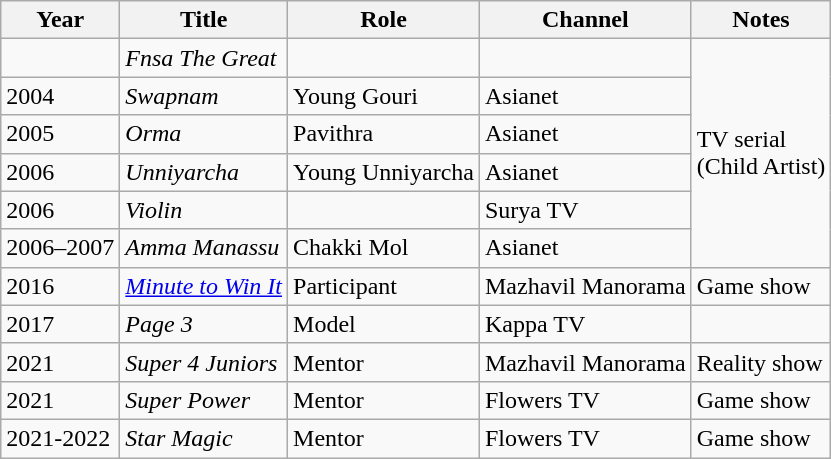<table class="wikitable sortable">
<tr>
<th scope="col">Year</th>
<th scope="col">Title</th>
<th scope="col">Role</th>
<th scope="col">Channel</th>
<th scope="col" class="unsortable">Notes</th>
</tr>
<tr>
<td></td>
<td><em>Fnsa The Great</em></td>
<td></td>
<td></td>
<td rowspan=6>TV serial<br>(Child Artist)</td>
</tr>
<tr>
<td>2004</td>
<td><em>Swapnam</em></td>
<td>Young Gouri</td>
<td>Asianet</td>
</tr>
<tr>
<td>2005</td>
<td><em>Orma</em></td>
<td>Pavithra</td>
<td>Asianet</td>
</tr>
<tr>
<td>2006</td>
<td><em>Unniyarcha</em></td>
<td>Young Unniyarcha</td>
<td>Asianet</td>
</tr>
<tr>
<td>2006</td>
<td><em>Violin</em></td>
<td></td>
<td>Surya TV</td>
</tr>
<tr>
<td>2006–2007</td>
<td><em>Amma Manassu</em></td>
<td>Chakki Mol</td>
<td>Asianet</td>
</tr>
<tr>
<td>2016</td>
<td><em><a href='#'>Minute to Win It</a></em></td>
<td>Participant</td>
<td>Mazhavil Manorama</td>
<td>Game show</td>
</tr>
<tr>
<td>2017</td>
<td><em>Page 3</em></td>
<td>Model</td>
<td>Kappa TV</td>
<td></td>
</tr>
<tr>
<td>2021</td>
<td><em>Super 4 Juniors</em></td>
<td>Mentor</td>
<td>Mazhavil Manorama</td>
<td>Reality show</td>
</tr>
<tr>
<td>2021</td>
<td><em>Super Power</em></td>
<td>Mentor</td>
<td>Flowers TV</td>
<td>Game show</td>
</tr>
<tr>
<td>2021-2022</td>
<td><em>Star Magic</em></td>
<td>Mentor</td>
<td>Flowers TV</td>
<td>Game show</td>
</tr>
</table>
